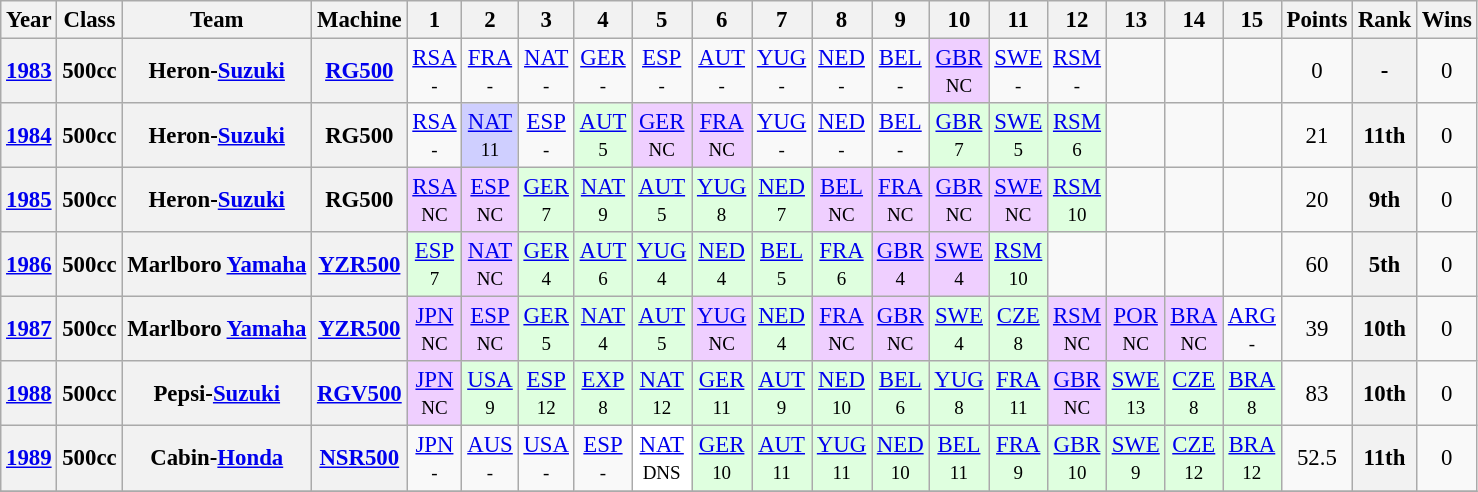<table class="wikitable" style="text-align:center; font-size:95%">
<tr>
<th>Year</th>
<th>Class</th>
<th>Team</th>
<th>Machine</th>
<th>1</th>
<th>2</th>
<th>3</th>
<th>4</th>
<th>5</th>
<th>6</th>
<th>7</th>
<th>8</th>
<th>9</th>
<th>10</th>
<th>11</th>
<th>12</th>
<th>13</th>
<th>14</th>
<th>15</th>
<th>Points</th>
<th>Rank</th>
<th>Wins</th>
</tr>
<tr>
<th><a href='#'>1983</a></th>
<th>500cc</th>
<th>Heron-<a href='#'>Suzuki</a></th>
<th><a href='#'>RG500</a></th>
<td><a href='#'>RSA</a><br><small>-</small></td>
<td><a href='#'>FRA</a><br><small>-</small></td>
<td><a href='#'>NAT</a><br><small>-</small></td>
<td><a href='#'>GER</a><br><small>-</small></td>
<td><a href='#'>ESP</a><br><small>-</small></td>
<td><a href='#'>AUT</a><br><small>-</small></td>
<td><a href='#'>YUG</a><br><small>-</small></td>
<td><a href='#'>NED</a><br><small>-</small></td>
<td><a href='#'>BEL</a><br><small>-</small></td>
<td style="background:#EFCFFF;"><a href='#'>GBR</a><br><small>NC</small></td>
<td><a href='#'>SWE</a><br><small>-</small></td>
<td><a href='#'>RSM</a><br><small>-</small></td>
<td></td>
<td></td>
<td></td>
<td>0</td>
<th>-</th>
<td>0</td>
</tr>
<tr>
<th><a href='#'>1984</a></th>
<th>500cc</th>
<th>Heron-<a href='#'>Suzuki</a></th>
<th>RG500</th>
<td><a href='#'>RSA</a><br><small>-</small></td>
<td style="background:#CFCFFF;"><a href='#'>NAT</a><br><small>11</small></td>
<td><a href='#'>ESP</a><br><small>-</small></td>
<td style="background:#DFFFDF;"><a href='#'>AUT</a><br><small>5</small></td>
<td style="background:#EFCFFF;"><a href='#'>GER</a><br><small>NC</small></td>
<td style="background:#EFCFFF;"><a href='#'>FRA</a><br><small>NC</small></td>
<td><a href='#'>YUG</a><br><small>-</small></td>
<td><a href='#'>NED</a><br><small>-</small></td>
<td><a href='#'>BEL</a><br><small>-</small></td>
<td style="background:#DFFFDF;"><a href='#'>GBR</a><br><small>7</small></td>
<td style="background:#DFFFDF;"><a href='#'>SWE</a><br><small>5</small></td>
<td style="background:#DFFFDF;"><a href='#'>RSM</a><br><small>6</small></td>
<td></td>
<td></td>
<td></td>
<td>21</td>
<th>11th</th>
<td>0</td>
</tr>
<tr>
<th><a href='#'>1985</a></th>
<th>500cc</th>
<th>Heron-<a href='#'>Suzuki</a></th>
<th>RG500</th>
<td style="background:#EFCFFF;"><a href='#'>RSA</a><br><small>NC</small></td>
<td style="background:#EFCFFF;"><a href='#'>ESP</a><br><small>NC</small></td>
<td style="background:#DFFFDF;"><a href='#'>GER</a><br><small>7</small></td>
<td style="background:#DFFFDF;"><a href='#'>NAT</a><br><small>9</small></td>
<td style="background:#DFFFDF;"><a href='#'>AUT</a><br><small>5</small></td>
<td style="background:#DFFFDF;"><a href='#'>YUG</a><br><small>8</small></td>
<td style="background:#DFFFDF;"><a href='#'>NED</a><br><small>7</small></td>
<td style="background:#EFCFFF;"><a href='#'>BEL</a><br><small>NC</small></td>
<td style="background:#EFCFFF;"><a href='#'>FRA</a><br><small>NC</small></td>
<td style="background:#EFCFFF;"><a href='#'>GBR</a><br><small>NC</small></td>
<td style="background:#EFCFFF;"><a href='#'>SWE</a><br><small>NC</small></td>
<td style="background:#DFFFDF;"><a href='#'>RSM</a><br><small>10</small></td>
<td></td>
<td></td>
<td></td>
<td>20</td>
<th>9th</th>
<td>0</td>
</tr>
<tr>
<th><a href='#'>1986</a></th>
<th>500cc</th>
<th>Marlboro <a href='#'>Yamaha</a></th>
<th><a href='#'>YZR500</a></th>
<td style="background:#DFFFDF;"><a href='#'>ESP</a><br><small>7</small></td>
<td style="background:#EFCFFF;"><a href='#'>NAT</a><br><small>NC</small></td>
<td style="background:#DFFFDF;"><a href='#'>GER</a><br><small>4</small></td>
<td style="background:#DFFFDF;"><a href='#'>AUT</a><br><small>6</small></td>
<td style="background:#DFFFDF;"><a href='#'>YUG</a><br><small>4</small></td>
<td style="background:#DFFFDF;"><a href='#'>NED</a><br><small>4</small></td>
<td style="background:#DFFFDF;"><a href='#'>BEL</a><br><small>5</small></td>
<td style="background:#DFFFDF;"><a href='#'>FRA</a><br><small>6</small></td>
<td style="background:#EFCFFF;"><a href='#'>GBR</a><br><small>4</small></td>
<td style="background:#EFCFFF;"><a href='#'>SWE</a><br><small>4</small></td>
<td style="background:#DFFFDF;"><a href='#'>RSM</a><br><small>10</small></td>
<td></td>
<td></td>
<td></td>
<td></td>
<td>60</td>
<th>5th</th>
<td>0</td>
</tr>
<tr>
<th><a href='#'>1987</a></th>
<th>500cc</th>
<th>Marlboro <a href='#'>Yamaha</a></th>
<th><a href='#'>YZR500</a></th>
<td style="background:#EFCFFF;"><a href='#'>JPN</a><br><small>NC</small></td>
<td style="background:#EFCFFF;"><a href='#'>ESP</a><br><small>NC</small></td>
<td style="background:#DFFFDF;"><a href='#'>GER</a><br><small>5</small></td>
<td style="background:#DFFFDF;"><a href='#'>NAT</a><br><small>4</small></td>
<td style="background:#DFFFDF;"><a href='#'>AUT</a><br><small>5</small></td>
<td style="background:#EFCFFF;"><a href='#'>YUG</a><br><small>NC</small></td>
<td style="background:#DFFFDF;"><a href='#'>NED</a><br><small>4</small></td>
<td style="background:#EFCFFF;"><a href='#'>FRA</a><br><small>NC</small></td>
<td style="background:#EFCFFF;"><a href='#'>GBR</a><br><small>NC</small></td>
<td style="background:#DFFFDF;"><a href='#'>SWE</a><br><small>4</small></td>
<td style="background:#DFFFDF;"><a href='#'>CZE</a><br><small>8</small></td>
<td style="background:#EFCFFF;"><a href='#'>RSM</a><br><small>NC</small></td>
<td style="background:#EFCFFF;"><a href='#'>POR</a><br><small>NC</small></td>
<td style="background:#EFCFFF;"><a href='#'>BRA</a><br><small>NC</small></td>
<td><a href='#'>ARG</a><br><small>-</small></td>
<td>39</td>
<th>10th</th>
<td>0</td>
</tr>
<tr>
<th><a href='#'>1988</a></th>
<th>500cc</th>
<th>Pepsi-<a href='#'>Suzuki</a></th>
<th><a href='#'>RGV500</a></th>
<td style="background:#EFCFFF;"><a href='#'>JPN</a><br><small>NC</small></td>
<td style="background:#DFFFDF;"><a href='#'>USA</a><br><small>9</small></td>
<td style="background:#DFFFDF;"><a href='#'>ESP</a><br><small>12</small></td>
<td style="background:#DFFFDF;"><a href='#'>EXP</a><br><small>8</small></td>
<td style="background:#DFFFDF;"><a href='#'>NAT</a><br><small>12</small></td>
<td style="background:#DFFFDF;"><a href='#'>GER</a><br><small>11</small></td>
<td style="background:#DFFFDF;"><a href='#'>AUT</a><br><small>9</small></td>
<td style="background:#DFFFDF;"><a href='#'>NED</a><br><small>10</small></td>
<td style="background:#DFFFDF;"><a href='#'>BEL</a><br><small>6</small></td>
<td style="background:#DFFFDF;"><a href='#'>YUG</a><br><small>8</small></td>
<td style="background:#DFFFDF;"><a href='#'>FRA</a><br><small>11</small></td>
<td style="background:#EFCFFF;"><a href='#'>GBR</a><br><small>NC</small></td>
<td style="background:#DFFFDF;"><a href='#'>SWE</a><br><small>13</small></td>
<td style="background:#DFFFDF;"><a href='#'>CZE</a><br><small>8</small></td>
<td style="background:#DFFFDF;"><a href='#'>BRA</a><br><small>8</small></td>
<td>83</td>
<th>10th</th>
<td>0</td>
</tr>
<tr>
<th><a href='#'>1989</a></th>
<th>500cc</th>
<th>Cabin-<a href='#'>Honda</a></th>
<th><a href='#'>NSR500</a></th>
<td><a href='#'>JPN</a><br><small>-</small></td>
<td><a href='#'>AUS</a><br><small>-</small></td>
<td><a href='#'>USA</a><br><small>-</small></td>
<td><a href='#'>ESP</a><br><small>-</small></td>
<td style="background:#ffffff;"><a href='#'>NAT</a><br><small>DNS</small></td>
<td style="background:#DFFFDF;"><a href='#'>GER</a><br><small>10</small></td>
<td style="background:#DFFFDF;"><a href='#'>AUT</a><br><small>11</small></td>
<td style="background:#DFFFDF;"><a href='#'>YUG</a><br><small>11</small></td>
<td style="background:#DFFFDF;"><a href='#'>NED</a><br><small>10</small></td>
<td style="background:#DFFFDF;"><a href='#'>BEL</a><br><small>11</small></td>
<td style="background:#DFFFDF;"><a href='#'>FRA</a><br><small>9</small></td>
<td style="background:#DFFFDF;"><a href='#'>GBR</a><br><small>10</small></td>
<td style="background:#DFFFDF;"><a href='#'>SWE</a><br><small>9</small></td>
<td style="background:#DFFFDF;"><a href='#'>CZE</a><br><small>12</small></td>
<td style="background:#DFFFDF;"><a href='#'>BRA</a><br><small>12</small></td>
<td>52.5</td>
<th>11th</th>
<td>0</td>
</tr>
<tr>
</tr>
</table>
